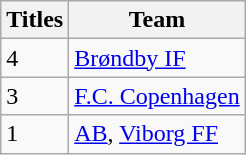<table class="wikitable">
<tr>
<th>Titles</th>
<th>Team</th>
</tr>
<tr>
<td>4</td>
<td><a href='#'>Brøndby IF</a></td>
</tr>
<tr>
<td>3</td>
<td><a href='#'>F.C. Copenhagen</a></td>
</tr>
<tr>
<td>1</td>
<td><a href='#'>AB</a>, <a href='#'>Viborg FF</a></td>
</tr>
</table>
